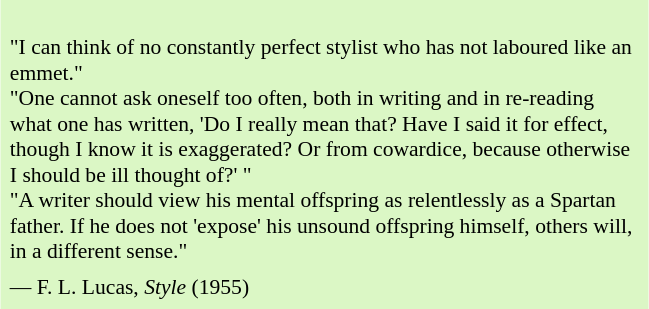<table class="toccolours" style="float: right; margin-left: 1em; margin-right: 2em; font-size: 90%; background:#dbf7c5; color:black; width:30em; max-width: 40%;" cellspacing="5">
<tr>
<td style="text-align: left;"><br>"I can think of no constantly perfect stylist who has not laboured like an emmet."<br>"One cannot ask oneself too often, both in writing and in re-reading what one has written, 'Do I really mean that? Have I said it for effect, though I know it is exaggerated? Or from cowardice, because otherwise I should be ill thought of?' " <br>"A writer should view his mental offspring as relentlessly as a Spartan father. If he does not 'expose' his unsound offspring himself, others will, in a different sense."
<br></td>
</tr>
<tr>
<td style="text-align: left;">― F. L. Lucas, <em>Style</em> (1955)</td>
</tr>
</table>
